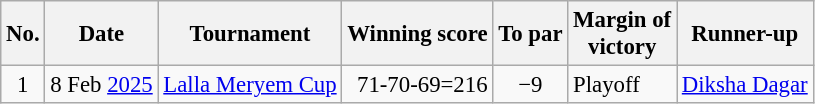<table class="wikitable " style="font-size:95%;">
<tr>
<th>No.</th>
<th>Date</th>
<th>Tournament</th>
<th>Winning score</th>
<th>To par</th>
<th>Margin of<br>victory</th>
<th>Runner-up</th>
</tr>
<tr>
<td align=center>1</td>
<td align=right>8 Feb <a href='#'>2025</a></td>
<td><a href='#'>Lalla Meryem Cup</a></td>
<td align=right>71-70-69=216</td>
<td align=center>−9</td>
<td>Playoff</td>
<td> <a href='#'>Diksha Dagar</a></td>
</tr>
</table>
